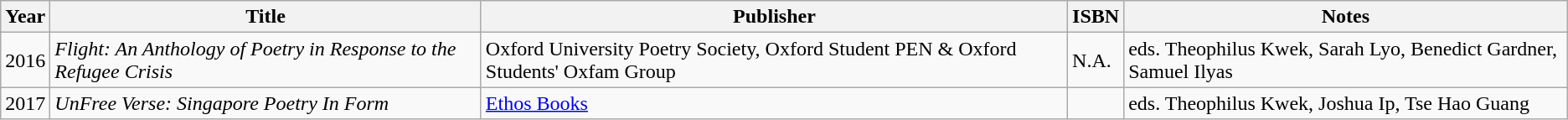<table class="wikitable sortable">
<tr>
<th>Year</th>
<th>Title</th>
<th>Publisher</th>
<th class="unsortable">ISBN</th>
<th class="unsortable">Notes</th>
</tr>
<tr>
<td>2016</td>
<td><em>Flight: An Anthology of Poetry in Response to the Refugee Crisis</em></td>
<td>Oxford University Poetry Society, Oxford Student PEN & Oxford Students' Oxfam Group</td>
<td>N.A.</td>
<td>eds. Theophilus Kwek, Sarah Lyo, Benedict Gardner, Samuel Ilyas</td>
</tr>
<tr>
<td>2017</td>
<td><em>UnFree Verse: Singapore Poetry In Form</em></td>
<td><a href='#'>Ethos Books</a></td>
<td></td>
<td>eds. Theophilus Kwek, Joshua Ip, Tse Hao Guang</td>
</tr>
</table>
